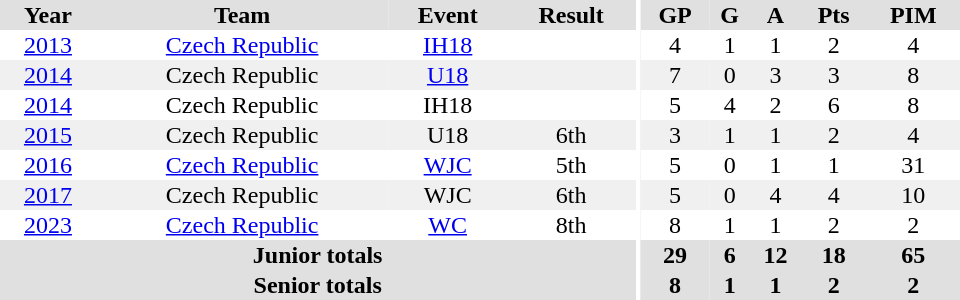<table border="0" cellpadding="1" cellspacing="0" ID="Table3" style="text-align:center; width:40em">
<tr ALIGN="center" bgcolor="#e0e0e0">
<th>Year</th>
<th>Team</th>
<th>Event</th>
<th>Result</th>
<th rowspan="99" bgcolor="#ffffff"></th>
<th>GP</th>
<th>G</th>
<th>A</th>
<th>Pts</th>
<th>PIM</th>
</tr>
<tr>
<td><a href='#'>2013</a></td>
<td><a href='#'>Czech Republic</a></td>
<td><a href='#'>IH18</a></td>
<td></td>
<td>4</td>
<td>1</td>
<td>1</td>
<td>2</td>
<td>4</td>
</tr>
<tr bgcolor="#f0f0f0">
<td><a href='#'>2014</a></td>
<td>Czech Republic</td>
<td><a href='#'>U18</a></td>
<td></td>
<td>7</td>
<td>0</td>
<td>3</td>
<td>3</td>
<td>8</td>
</tr>
<tr>
<td><a href='#'>2014</a></td>
<td>Czech Republic</td>
<td>IH18</td>
<td></td>
<td>5</td>
<td>4</td>
<td>2</td>
<td>6</td>
<td>8</td>
</tr>
<tr bgcolor="#f0f0f0">
<td><a href='#'>2015</a></td>
<td>Czech Republic</td>
<td>U18</td>
<td>6th</td>
<td>3</td>
<td>1</td>
<td>1</td>
<td>2</td>
<td>4</td>
</tr>
<tr>
<td><a href='#'>2016</a></td>
<td><a href='#'>Czech Republic</a></td>
<td><a href='#'>WJC</a></td>
<td>5th</td>
<td>5</td>
<td>0</td>
<td>1</td>
<td>1</td>
<td>31</td>
</tr>
<tr bgcolor="#f0f0f0">
<td><a href='#'>2017</a></td>
<td>Czech Republic</td>
<td>WJC</td>
<td>6th</td>
<td>5</td>
<td>0</td>
<td>4</td>
<td>4</td>
<td>10</td>
</tr>
<tr>
<td><a href='#'>2023</a></td>
<td><a href='#'>Czech Republic</a></td>
<td><a href='#'>WC</a></td>
<td>8th</td>
<td>8</td>
<td>1</td>
<td>1</td>
<td>2</td>
<td>2</td>
</tr>
<tr bgcolor="#e0e0e0">
<th colspan="4">Junior totals</th>
<th>29</th>
<th>6</th>
<th>12</th>
<th>18</th>
<th>65</th>
</tr>
<tr bgcolor="#e0e0e0">
<th colspan="4">Senior totals</th>
<th>8</th>
<th>1</th>
<th>1</th>
<th>2</th>
<th>2</th>
</tr>
</table>
